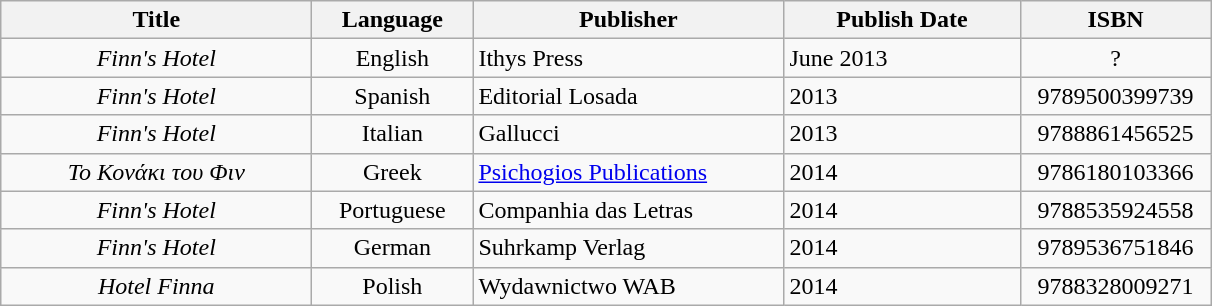<table class=wikitable style="text-align:center">
<tr>
<th width=200>Title</th>
<th width=100>Language</th>
<th width=200>Publisher</th>
<th width=150>Publish Date</th>
<th width=120>ISBN</th>
</tr>
<tr>
<td><em>Finn's Hotel</em></td>
<td>English</td>
<td align=left>Ithys Press</td>
<td align=left>June 2013</td>
<td>?</td>
</tr>
<tr>
<td><em>Finn's Hotel</em></td>
<td>Spanish</td>
<td align=left>Editorial Losada</td>
<td align=left>2013</td>
<td>9789500399739</td>
</tr>
<tr>
<td><em>Finn's Hotel</em></td>
<td>Italian</td>
<td align=left>Gallucci</td>
<td align=left>2013</td>
<td>9788861456525</td>
</tr>
<tr>
<td><em>Το Κονάκι του Φιν</em></td>
<td>Greek</td>
<td align=left><a href='#'>Psichogios Publications</a></td>
<td align=left>2014</td>
<td>9786180103366</td>
</tr>
<tr>
<td><em>Finn's Hotel</em></td>
<td>Portuguese</td>
<td align=left>Companhia das Letras</td>
<td align=left>2014</td>
<td>9788535924558</td>
</tr>
<tr>
<td><em>Finn's Hotel</em></td>
<td>German</td>
<td align=left>Suhrkamp Verlag</td>
<td align=left>2014</td>
<td>9789536751846</td>
</tr>
<tr>
<td><em>Hotel Finna</em></td>
<td>Polish</td>
<td align=left>Wydawnictwo WAB</td>
<td align=left>2014</td>
<td>9788328009271</td>
</tr>
</table>
